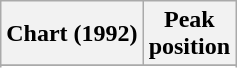<table class="wikitable sortable plainrowheaders">
<tr>
<th>Chart (1992)</th>
<th>Peak<br>position</th>
</tr>
<tr>
</tr>
<tr>
</tr>
<tr>
</tr>
</table>
